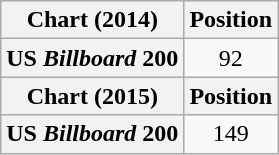<table class="wikitable plainrowheaders" style="text-align:center">
<tr>
<th scope="col">Chart (2014)</th>
<th scope="col">Position</th>
</tr>
<tr>
<th scope="row">US <em>Billboard</em> 200</th>
<td>92</td>
</tr>
<tr>
<th scope="col">Chart (2015)</th>
<th scope="col">Position</th>
</tr>
<tr>
<th scope="row">US <em>Billboard</em> 200</th>
<td>149</td>
</tr>
</table>
